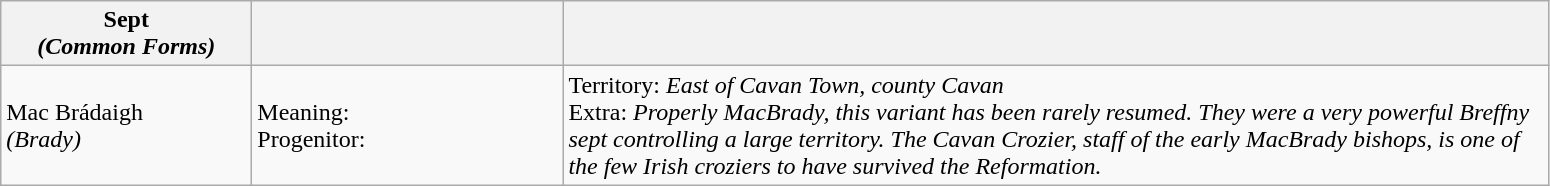<table class="wikitable">
<tr>
<th width="160"><strong>Sept</strong><br><strong><em>(Common Forms)</em></strong></th>
<th width="200"></th>
<th width="650"></th>
</tr>
<tr>
<td>Mac Brádaigh<br><em>(Brady)</em></td>
<td>Meaning:<br>Progenitor:</td>
<td>Territory: <em>East of Cavan Town, county Cavan</em><br>Extra: <em>Properly MacBrady, this variant has been rarely resumed. They were a very powerful Breffny sept controlling a large territory. The Cavan Crozier, staff of the early MacBrady bishops, is one of the few Irish croziers to have survived the Reformation.</em></td>
</tr>
</table>
